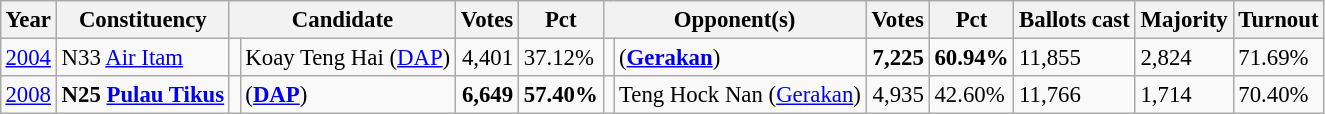<table class="wikitable" style="margin:0.5em ; font-size:95%">
<tr>
<th>Year</th>
<th>Constituency</th>
<th colspan=2>Candidate</th>
<th>Votes</th>
<th>Pct</th>
<th colspan=2>Opponent(s)</th>
<th>Votes</th>
<th>Pct</th>
<th>Ballots cast</th>
<th>Majority</th>
<th>Turnout</th>
</tr>
<tr>
<td><a href='#'>2004</a></td>
<td>N33 <a href='#'>Air Itam</a></td>
<td></td>
<td>Koay Teng Hai (<a href='#'>DAP</a>)</td>
<td align="right">4,401</td>
<td>37.12%</td>
<td></td>
<td> (<a href='#'><strong>Gerakan</strong></a>)</td>
<td align="right"><strong>7,225</strong></td>
<td><strong>60.94%</strong></td>
<td>11,855</td>
<td>2,824</td>
<td>71.69%</td>
</tr>
<tr>
<td><a href='#'>2008</a></td>
<td><strong>N25 <a href='#'>Pulau Tikus</a></strong></td>
<td></td>
<td> (<a href='#'><strong>DAP</strong></a>)</td>
<td align="right"><strong>6,649</strong></td>
<td><strong>57.40%</strong></td>
<td></td>
<td>Teng Hock Nan (<a href='#'>Gerakan</a>)</td>
<td align="right">4,935</td>
<td>42.60%</td>
<td>11,766</td>
<td>1,714</td>
<td>70.40%</td>
</tr>
</table>
